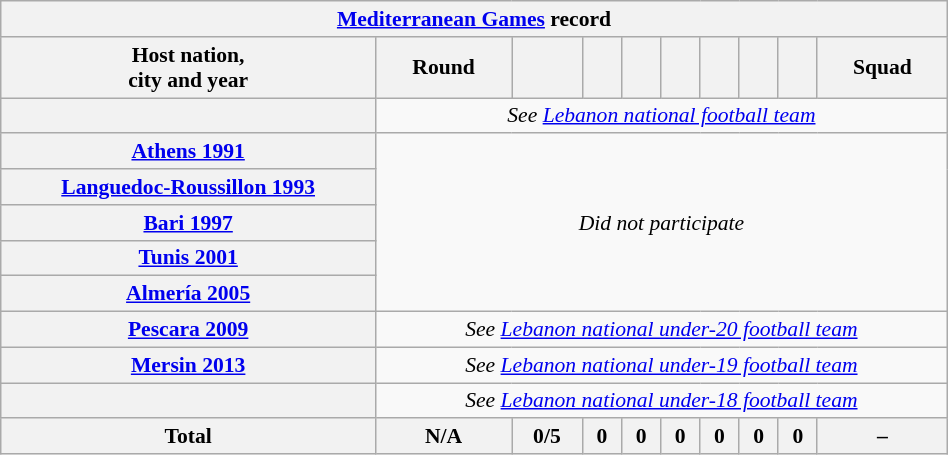<table class="wikitable plainrowheaders" style="min-width:50%; font-size:90%; text-align:center;">
<tr>
<th colspan=10 style="width:80px;"><a href='#'>Mediterranean Games</a> record</th>
</tr>
<tr>
<th scope="col">Host nation,<br>city and year</th>
<th scope="col">Round</th>
<th scope="col"></th>
<th scope="col"></th>
<th scope="col"></th>
<th scope="col"></th>
<th scope="col"></th>
<th scope="col"></th>
<th scope="col"></th>
<th scope="col">Squad</th>
</tr>
<tr>
<th scope="row"></th>
<td colspan="9"><em>See <a href='#'>Lebanon national football team</a></em></td>
</tr>
<tr>
<th scope="row"> <a href='#'>Athens 1991</a></th>
<td colspan="9" rowspan="5"><em>Did not participate</em></td>
</tr>
<tr>
<th scope="row"> <a href='#'>Languedoc-Roussillon 1993</a></th>
</tr>
<tr>
<th scope="row"> <a href='#'>Bari 1997</a></th>
</tr>
<tr>
<th scope="row"> <a href='#'>Tunis 2001</a></th>
</tr>
<tr>
<th scope="row"> <a href='#'>Almería 2005</a></th>
</tr>
<tr>
<th scope="row"> <a href='#'>Pescara 2009</a></th>
<td colspan="9"><em>See <a href='#'>Lebanon national under-20 football team</a></em></td>
</tr>
<tr>
<th scope="row"> <a href='#'>Mersin 2013</a></th>
<td colspan="9"><em>See <a href='#'>Lebanon national under-19 football team</a></em></td>
</tr>
<tr>
<th scope="row"></th>
<td colspan="9"><em>See <a href='#'>Lebanon national under-18 football team</a></em></td>
</tr>
<tr>
<th>Total</th>
<th>N/A</th>
<th>0/5</th>
<th>0</th>
<th>0</th>
<th>0</th>
<th>0</th>
<th>0</th>
<th>0</th>
<th>–</th>
</tr>
</table>
